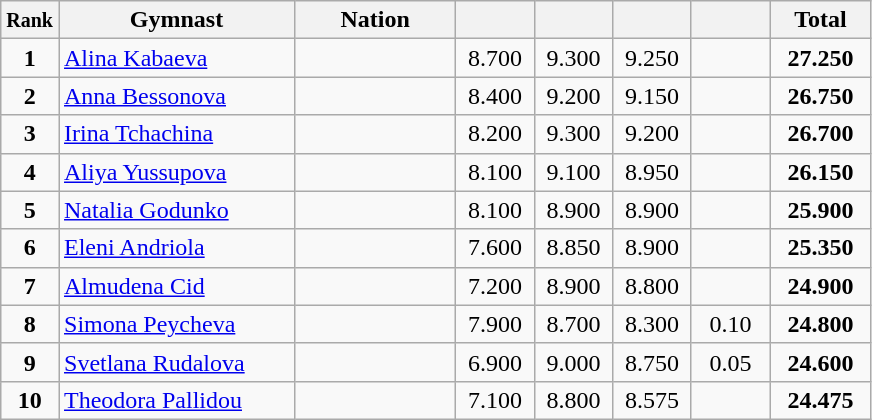<table class="wikitable sortable" style="text-align:center;">
<tr>
<th scope="col" style="width:15px;"><small>Rank</small></th>
<th scope="col" style="width:150px;">Gymnast</th>
<th scope="col" style="width:100px;">Nation</th>
<th scope="col" style="width:45px;"><small></small></th>
<th scope="col" style="width:45px;"><small></small></th>
<th scope="col" style="width:45px;"><small></small></th>
<th scope="col" style="width:45px;"><small></small></th>
<th scope="col" style="width:60px;">Total</th>
</tr>
<tr>
<td scope=row style="text-align:center"><strong>1</strong></td>
<td align=left><a href='#'>Alina Kabaeva</a></td>
<td style="text-align:left;"><small></small></td>
<td>8.700</td>
<td>9.300</td>
<td>9.250</td>
<td></td>
<td><strong>27.250</strong></td>
</tr>
<tr>
<td scope=row style="text-align:center"><strong>2</strong></td>
<td align=left><a href='#'>Anna Bessonova</a></td>
<td style="text-align:left;"><small></small></td>
<td>8.400</td>
<td>9.200</td>
<td>9.150</td>
<td></td>
<td><strong>26.750</strong></td>
</tr>
<tr>
<td scope=row style="text-align:center"><strong>3</strong></td>
<td align=left><a href='#'>Irina Tchachina</a></td>
<td style="text-align:left;"><small></small></td>
<td>8.200</td>
<td>9.300</td>
<td>9.200</td>
<td></td>
<td><strong>26.700</strong></td>
</tr>
<tr>
<td scope=row style="text-align:center"><strong>4</strong></td>
<td align=left><a href='#'>Aliya Yussupova</a></td>
<td style="text-align:left;"><small></small></td>
<td>8.100</td>
<td>9.100</td>
<td>8.950</td>
<td></td>
<td><strong>26.150</strong></td>
</tr>
<tr>
<td scope=row style="text-align:center"><strong>5</strong></td>
<td align=left><a href='#'>Natalia Godunko</a></td>
<td style="text-align:left;"><small></small></td>
<td>8.100</td>
<td>8.900</td>
<td>8.900</td>
<td></td>
<td><strong>25.900</strong></td>
</tr>
<tr>
<td scope=row style="text-align:center"><strong>6</strong></td>
<td align=left><a href='#'>Eleni Andriola</a></td>
<td style="text-align:left;"><small></small></td>
<td>7.600</td>
<td>8.850</td>
<td>8.900</td>
<td></td>
<td><strong>25.350</strong></td>
</tr>
<tr>
<td scope=row style="text-align:center"><strong>7</strong></td>
<td align=left><a href='#'>Almudena Cid</a></td>
<td style="text-align:left;"><small></small></td>
<td>7.200</td>
<td>8.900</td>
<td>8.800</td>
<td></td>
<td><strong>24.900</strong></td>
</tr>
<tr>
<td scope=row style="text-align:center"><strong>8</strong></td>
<td align=left><a href='#'>Simona Peycheva</a></td>
<td style="text-align:left;"><small></small></td>
<td>7.900</td>
<td>8.700</td>
<td>8.300</td>
<td>0.10</td>
<td><strong>24.800</strong></td>
</tr>
<tr>
<td scope=row style="text-align:center"><strong>9</strong></td>
<td align=left><a href='#'>Svetlana Rudalova</a></td>
<td style="text-align:left;"><small></small></td>
<td>6.900</td>
<td>9.000</td>
<td>8.750</td>
<td>0.05</td>
<td><strong>24.600</strong></td>
</tr>
<tr>
<td scope=row style="text-align:center"><strong>10</strong></td>
<td align=left><a href='#'>Theodora Pallidou</a></td>
<td style="text-align:left;"><small></small></td>
<td>7.100</td>
<td>8.800</td>
<td>8.575</td>
<td></td>
<td><strong>24.475</strong></td>
</tr>
</table>
